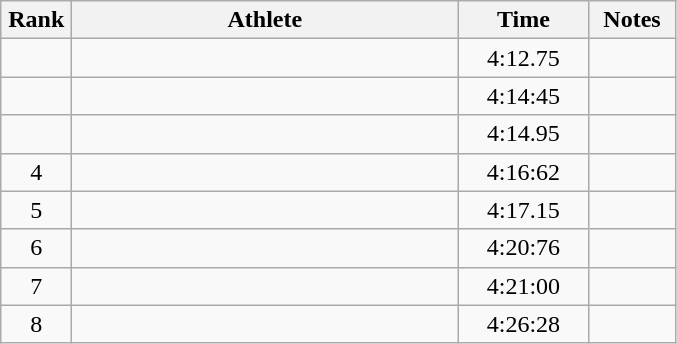<table class="wikitable" style="text-align:center">
<tr>
<th width=40>Rank</th>
<th width=250>Athlete</th>
<th width=80>Time</th>
<th width=50>Notes</th>
</tr>
<tr>
<td></td>
<td align=left></td>
<td>4:12.75</td>
<td></td>
</tr>
<tr>
<td></td>
<td align=left></td>
<td>4:14:45</td>
<td></td>
</tr>
<tr>
<td></td>
<td align=left></td>
<td>4:14.95</td>
<td></td>
</tr>
<tr>
<td>4</td>
<td align=left></td>
<td>4:16:62</td>
<td></td>
</tr>
<tr>
<td>5</td>
<td align=left></td>
<td>4:17.15</td>
<td></td>
</tr>
<tr>
<td>6</td>
<td align=left></td>
<td>4:20:76</td>
<td></td>
</tr>
<tr>
<td>7</td>
<td align=left></td>
<td>4:21:00</td>
<td></td>
</tr>
<tr>
<td>8</td>
<td align=left></td>
<td>4:26:28</td>
<td></td>
</tr>
</table>
